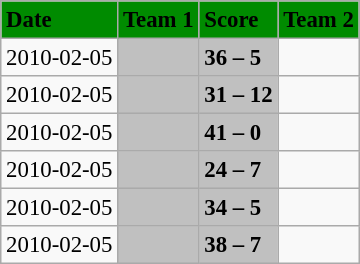<table class="wikitable" style="margin:0.5em auto; font-size:95%">
<tr bgcolor="#008B00">
<td><strong>Date</strong></td>
<td><strong>Team 1</strong></td>
<td><strong>Score</strong></td>
<td><strong>Team 2</strong></td>
</tr>
<tr>
<td>2010-02-05</td>
<td bgcolor="silver"><strong></strong></td>
<td bgcolor="silver"><strong>36 – 5</strong></td>
<td></td>
</tr>
<tr>
<td>2010-02-05</td>
<td bgcolor="silver"><strong></strong></td>
<td bgcolor="silver"><strong>31 – 12</strong></td>
<td></td>
</tr>
<tr>
<td>2010-02-05</td>
<td bgcolor="silver"><strong></strong></td>
<td bgcolor="silver"><strong>41 – 0</strong></td>
<td></td>
</tr>
<tr>
<td>2010-02-05</td>
<td bgcolor="silver"><strong></strong></td>
<td bgcolor="silver"><strong>24 – 7</strong></td>
<td></td>
</tr>
<tr>
<td>2010-02-05</td>
<td bgcolor="silver"><strong></strong></td>
<td bgcolor="silver"><strong>34 – 5</strong></td>
<td></td>
</tr>
<tr>
<td>2010-02-05</td>
<td bgcolor="silver"><strong></strong></td>
<td bgcolor="silver"><strong>38 – 7</strong></td>
<td></td>
</tr>
</table>
